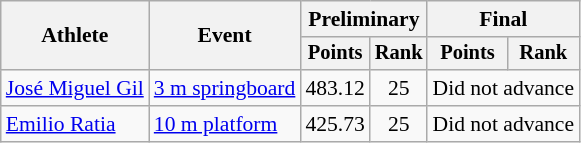<table class=wikitable style="font-size:90%">
<tr>
<th rowspan="2">Athlete</th>
<th rowspan="2">Event</th>
<th colspan="2">Preliminary</th>
<th colspan="2">Final</th>
</tr>
<tr style="font-size:95%">
<th>Points</th>
<th>Rank</th>
<th>Points</th>
<th>Rank</th>
</tr>
<tr align=center>
<td align=left><a href='#'>José Miguel Gil</a></td>
<td align=left><a href='#'>3 m springboard</a></td>
<td>483.12</td>
<td>25</td>
<td colspan=2>Did not advance</td>
</tr>
<tr align=center>
<td align=left><a href='#'>Emilio Ratia</a></td>
<td align=left><a href='#'>10 m platform</a></td>
<td>425.73</td>
<td>25</td>
<td colspan=2>Did not advance</td>
</tr>
</table>
